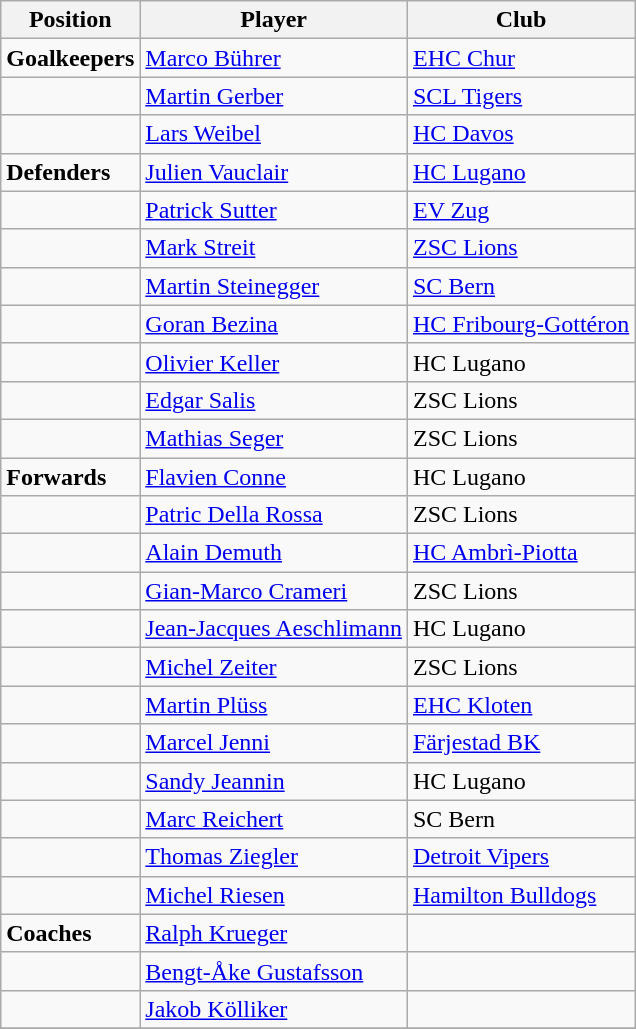<table class=wikitable>
<tr>
<th>Position</th>
<th>Player</th>
<th>Club</th>
</tr>
<tr>
<td><strong>Goalkeepers</strong></td>
<td><a href='#'>Marco Bührer</a></td>
<td><a href='#'>EHC Chur</a></td>
</tr>
<tr>
<td></td>
<td><a href='#'>Martin Gerber</a></td>
<td><a href='#'>SCL Tigers</a></td>
</tr>
<tr>
<td></td>
<td><a href='#'>Lars Weibel</a></td>
<td><a href='#'>HC Davos</a></td>
</tr>
<tr>
<td><strong>Defenders</strong></td>
<td><a href='#'>Julien Vauclair</a></td>
<td><a href='#'>HC Lugano</a></td>
</tr>
<tr>
<td></td>
<td><a href='#'>Patrick Sutter</a></td>
<td><a href='#'>EV Zug</a></td>
</tr>
<tr>
<td></td>
<td><a href='#'>Mark Streit</a></td>
<td><a href='#'>ZSC Lions</a></td>
</tr>
<tr>
<td></td>
<td><a href='#'>Martin Steinegger</a></td>
<td><a href='#'>SC Bern</a></td>
</tr>
<tr>
<td></td>
<td><a href='#'>Goran Bezina</a></td>
<td><a href='#'>HC Fribourg-Gottéron</a></td>
</tr>
<tr>
<td></td>
<td><a href='#'>Olivier Keller</a></td>
<td>HC Lugano</td>
</tr>
<tr>
<td></td>
<td><a href='#'>Edgar Salis</a></td>
<td>ZSC Lions</td>
</tr>
<tr>
<td></td>
<td><a href='#'>Mathias Seger</a></td>
<td>ZSC Lions</td>
</tr>
<tr>
<td><strong>Forwards</strong></td>
<td><a href='#'>Flavien Conne</a></td>
<td>HC Lugano</td>
</tr>
<tr>
<td></td>
<td><a href='#'>Patric Della Rossa</a></td>
<td>ZSC Lions</td>
</tr>
<tr>
<td></td>
<td><a href='#'>Alain Demuth</a></td>
<td><a href='#'>HC Ambrì-Piotta</a></td>
</tr>
<tr>
<td></td>
<td><a href='#'>Gian-Marco Crameri</a></td>
<td>ZSC Lions</td>
</tr>
<tr>
<td></td>
<td><a href='#'>Jean-Jacques Aeschlimann</a></td>
<td>HC Lugano</td>
</tr>
<tr>
<td></td>
<td><a href='#'>Michel Zeiter</a></td>
<td>ZSC Lions</td>
</tr>
<tr>
<td></td>
<td><a href='#'>Martin Plüss</a></td>
<td><a href='#'>EHC Kloten</a></td>
</tr>
<tr>
<td></td>
<td><a href='#'>Marcel Jenni</a></td>
<td><a href='#'>Färjestad BK</a></td>
</tr>
<tr>
<td></td>
<td><a href='#'>Sandy Jeannin</a></td>
<td>HC Lugano</td>
</tr>
<tr>
<td></td>
<td><a href='#'>Marc Reichert</a></td>
<td>SC Bern</td>
</tr>
<tr>
<td></td>
<td><a href='#'>Thomas Ziegler</a></td>
<td><a href='#'>Detroit Vipers</a></td>
</tr>
<tr>
<td></td>
<td><a href='#'>Michel Riesen</a></td>
<td><a href='#'>Hamilton Bulldogs</a></td>
</tr>
<tr>
<td><strong>Coaches</strong></td>
<td><a href='#'>Ralph Krueger</a></td>
<td></td>
</tr>
<tr>
<td></td>
<td><a href='#'>Bengt-Åke Gustafsson</a></td>
<td></td>
</tr>
<tr>
<td></td>
<td><a href='#'>Jakob Kölliker</a></td>
<td></td>
</tr>
<tr>
</tr>
</table>
